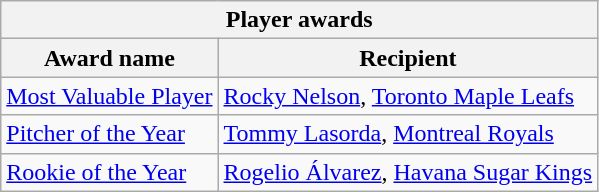<table class="wikitable">
<tr>
<th colspan="2">Player awards</th>
</tr>
<tr>
<th>Award name</th>
<th>Recipient</th>
</tr>
<tr>
<td><a href='#'>Most Valuable Player</a></td>
<td><a href='#'>Rocky Nelson</a>, <a href='#'>Toronto Maple Leafs</a></td>
</tr>
<tr>
<td><a href='#'>Pitcher of the Year</a></td>
<td><a href='#'>Tommy Lasorda</a>, <a href='#'>Montreal Royals</a></td>
</tr>
<tr>
<td><a href='#'>Rookie of the Year</a></td>
<td><a href='#'>Rogelio Álvarez</a>, <a href='#'>Havana Sugar Kings</a></td>
</tr>
</table>
